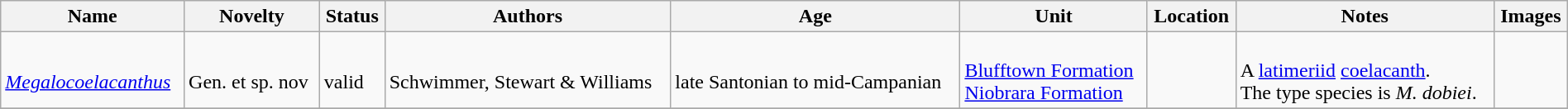<table class="wikitable sortable" align="center" width="100%">
<tr>
<th>Name</th>
<th>Novelty</th>
<th>Status</th>
<th>Authors</th>
<th>Age</th>
<th>Unit</th>
<th>Location</th>
<th>Notes</th>
<th>Images</th>
</tr>
<tr>
<td><br><em><a href='#'>Megalocoelacanthus</a></em></td>
<td><br>Gen. et sp. nov</td>
<td><br>valid</td>
<td><br>Schwimmer, Stewart & Williams</td>
<td><br>late Santonian to mid-Campanian</td>
<td><br><a href='#'>Blufftown Formation</a><br>
<a href='#'>Niobrara Formation</a></td>
<td><br></td>
<td><br>A <a href='#'>latimeriid</a> <a href='#'>coelacanth</a>. <br>The type species is <em>M. dobiei</em>.</td>
<td></td>
</tr>
<tr>
</tr>
</table>
